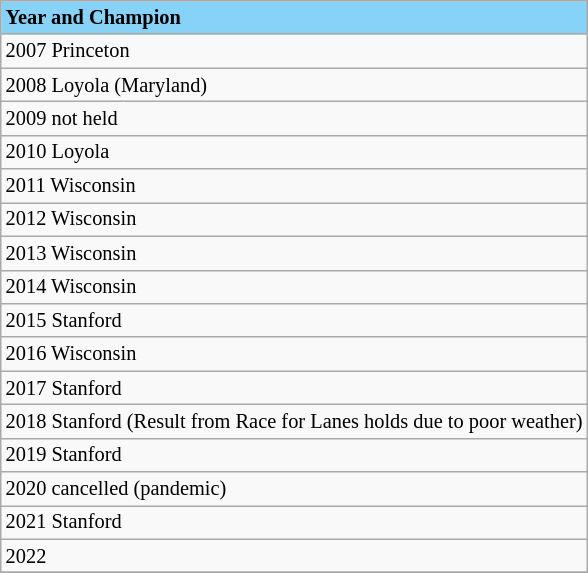<table class="wikitable" style="font-size:85%;">
<tr ! style="background-color: #87D3F8;">
<td><strong>Year and Champion</strong></td>
</tr>
<tr --->
<td>2007 Princeton</td>
</tr>
<tr --->
<td>2008 Loyola (Maryland)</td>
</tr>
<tr --->
<td>2009 not held</td>
</tr>
<tr --->
<td>2010 Loyola</td>
</tr>
<tr --->
<td>2011 Wisconsin</td>
</tr>
<tr --->
<td>2012 Wisconsin</td>
</tr>
<tr --->
<td>2013 Wisconsin</td>
</tr>
<tr --->
<td>2014 Wisconsin</td>
</tr>
<tr --->
<td>2015 Stanford</td>
</tr>
<tr --->
<td>2016 Wisconsin</td>
</tr>
<tr --->
<td>2017 Stanford</td>
</tr>
<tr --->
<td>2018 Stanford (Result from Race for Lanes holds due to poor weather)</td>
</tr>
<tr --->
<td>2019 Stanford</td>
</tr>
<tr --->
<td>2020 cancelled (pandemic)</td>
</tr>
<tr --->
<td>2021 Stanford</td>
</tr>
<tr --->
<td>2022</td>
</tr>
<tr --->
</tr>
</table>
